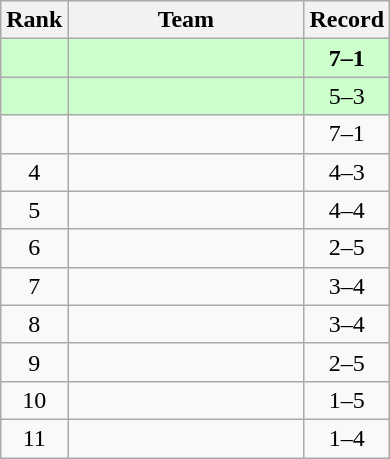<table class="wikitable">
<tr>
<th>Rank</th>
<th width=150px>Team</th>
<th>Record</th>
</tr>
<tr bgcolor=ccffcc>
<td align=center></td>
<td><strong></strong></td>
<td align=center><strong>7–1</strong></td>
</tr>
<tr bgcolor=ccffcc>
<td align=center></td>
<td></td>
<td align=center>5–3</td>
</tr>
<tr>
<td align=center></td>
<td></td>
<td align=center>7–1</td>
</tr>
<tr>
<td align=center>4</td>
<td></td>
<td align=center>4–3</td>
</tr>
<tr>
<td align=center>5</td>
<td></td>
<td align=center>4–4</td>
</tr>
<tr>
<td align=center>6</td>
<td></td>
<td align=center>2–5</td>
</tr>
<tr>
<td align=center>7</td>
<td></td>
<td align=center>3–4</td>
</tr>
<tr>
<td align=center>8</td>
<td></td>
<td align=center>3–4</td>
</tr>
<tr>
<td align=center>9</td>
<td></td>
<td align=center>2–5</td>
</tr>
<tr>
<td align=center>10</td>
<td></td>
<td align=center>1–5</td>
</tr>
<tr>
<td align=center>11</td>
<td></td>
<td align=center>1–4</td>
</tr>
</table>
